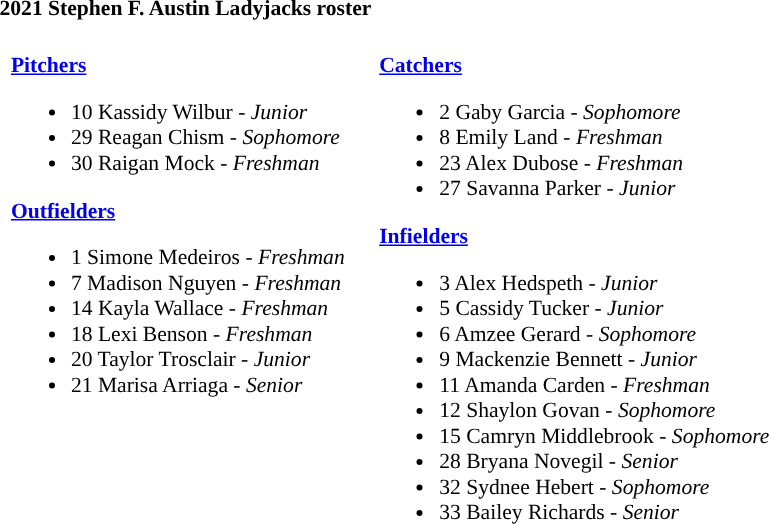<table class="toccolours" style="text-align: left; font-size:90%;">
<tr>
<th colspan="9">2021 Stephen F. Austin Ladyjacks roster</th>
</tr>
<tr>
<td width="03"> </td>
<td valign="top"><br><strong><a href='#'>Pitchers</a></strong><ul><li>10 Kassidy Wilbur - <em>Junior</em></li><li>29 Reagan Chism - <em>Sophomore</em></li><li>30 Raigan Mock - <em>Freshman</em></li></ul><strong><a href='#'>Outfielders</a></strong><ul><li>1 Simone Medeiros - <em>Freshman</em></li><li>7 Madison Nguyen - <em>Freshman</em></li><li>14 Kayla Wallace - <em>Freshman</em></li><li>18 Lexi Benson - <em>Freshman</em></li><li>20 Taylor Trosclair - <em>Junior</em></li><li>21 Marisa Arriaga - <em>Senior</em></li></ul></td>
<td width="15"> </td>
<td valign="top"><br><strong><a href='#'>Catchers</a></strong><ul><li>2 Gaby Garcia - <em>Sophomore</em></li><li>8 Emily Land - <em>Freshman</em></li><li>23 Alex Dubose - <em>Freshman</em></li><li>27 Savanna Parker - <em>Junior</em></li></ul><strong><a href='#'>Infielders</a></strong><ul><li>3 Alex Hedspeth - <em>Junior</em></li><li>5 Cassidy Tucker - <em>Junior</em></li><li>6 Amzee Gerard - <em>Sophomore</em></li><li>9 Mackenzie Bennett - <em>Junior</em></li><li>11 Amanda Carden - <em>Freshman</em></li><li>12 Shaylon Govan - <em>Sophomore</em></li><li>15 Camryn Middlebrook - <em>Sophomore</em></li><li>28 Bryana Novegil - <em>Senior</em></li><li>32 Sydnee Hebert - <em>Sophomore</em></li><li>33 Bailey Richards - <em>Senior</em></li></ul></td>
</tr>
</table>
